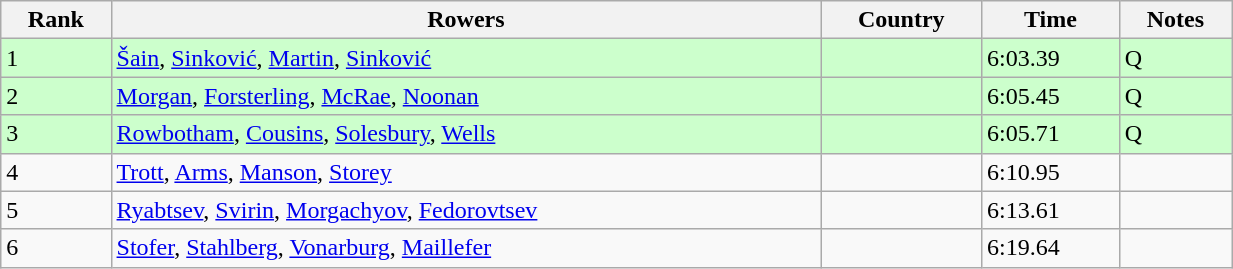<table class="wikitable sortable" width=65%>
<tr>
<th>Rank</th>
<th>Rowers</th>
<th>Country</th>
<th>Time</th>
<th>Notes</th>
</tr>
<tr bgcolor=ccffcc>
<td>1</td>
<td><a href='#'>Šain</a>, <a href='#'>Sinković</a>, <a href='#'>Martin</a>, <a href='#'>Sinković</a></td>
<td></td>
<td>6:03.39</td>
<td>Q</td>
</tr>
<tr bgcolor=ccffcc>
<td>2</td>
<td><a href='#'>Morgan</a>, <a href='#'>Forsterling</a>, <a href='#'>McRae</a>, <a href='#'>Noonan</a></td>
<td></td>
<td>6:05.45</td>
<td>Q</td>
</tr>
<tr bgcolor=ccffcc>
<td>3</td>
<td><a href='#'>Rowbotham</a>, <a href='#'>Cousins</a>, <a href='#'>Solesbury</a>, <a href='#'>Wells</a></td>
<td></td>
<td>6:05.71</td>
<td>Q</td>
</tr>
<tr>
<td>4</td>
<td><a href='#'>Trott</a>, <a href='#'>Arms</a>, <a href='#'>Manson</a>, <a href='#'>Storey</a></td>
<td></td>
<td>6:10.95</td>
<td></td>
</tr>
<tr>
<td>5</td>
<td><a href='#'>Ryabtsev</a>, <a href='#'>Svirin</a>, <a href='#'>Morgachyov</a>, <a href='#'>Fedorovtsev</a></td>
<td></td>
<td>6:13.61</td>
<td></td>
</tr>
<tr>
<td>6</td>
<td><a href='#'>Stofer</a>, <a href='#'>Stahlberg</a>, <a href='#'>Vonarburg</a>, <a href='#'>Maillefer</a></td>
<td></td>
<td>6:19.64</td>
<td></td>
</tr>
</table>
